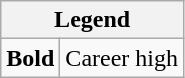<table class="wikitable mw-collapsible mw-collapsed">
<tr>
<th colspan="2">Legend</th>
</tr>
<tr>
<td><strong>Bold</strong></td>
<td>Career high</td>
</tr>
</table>
